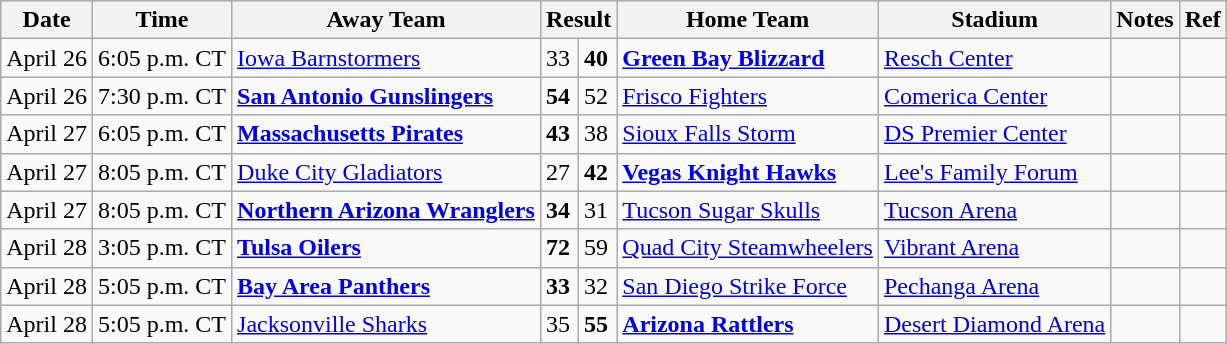<table class="wikitable">
<tr>
<th>Date</th>
<th>Time</th>
<th>Away Team</th>
<th colspan="2">Result</th>
<th>Home Team</th>
<th>Stadium</th>
<th>Notes</th>
<th>Ref</th>
</tr>
<tr>
<td>April 26</td>
<td>6:05 p.m. CT</td>
<td><a href='#'>Iowa Barnstormers</a></td>
<td>33</td>
<td><strong>40</strong></td>
<td><strong><a href='#'>Green Bay Blizzard</a></strong></td>
<td><a href='#'>Resch Center</a></td>
<td></td>
<td></td>
</tr>
<tr>
<td>April 26</td>
<td>7:30 p.m. CT</td>
<td><strong><a href='#'>San Antonio Gunslingers</a></strong></td>
<td><strong>54</strong></td>
<td>52</td>
<td><a href='#'>Frisco Fighters</a></td>
<td><a href='#'>Comerica Center</a></td>
<td></td>
<td></td>
</tr>
<tr>
<td>April 27</td>
<td>6:05 p.m. CT</td>
<td><strong><a href='#'>Massachusetts Pirates</a></strong></td>
<td><strong>43</strong></td>
<td>38</td>
<td><a href='#'>Sioux Falls Storm</a></td>
<td><a href='#'>DS Premier Center</a></td>
<td></td>
<td></td>
</tr>
<tr>
<td>April 27</td>
<td>8:05 p.m. CT</td>
<td><a href='#'>Duke City Gladiators</a></td>
<td>27</td>
<td><strong>42</strong></td>
<td><strong><a href='#'>Vegas Knight Hawks</a></strong></td>
<td><a href='#'>Lee's Family Forum</a></td>
<td></td>
<td></td>
</tr>
<tr>
<td>April 27</td>
<td>8:05 p.m. CT</td>
<td><strong><a href='#'>Northern Arizona Wranglers</a></strong></td>
<td><strong>34</strong></td>
<td>31</td>
<td><a href='#'>Tucson Sugar Skulls</a></td>
<td><a href='#'>Tucson Arena</a></td>
<td></td>
<td></td>
</tr>
<tr>
<td>April 28</td>
<td>3:05 p.m. CT</td>
<td><strong><a href='#'>Tulsa Oilers</a></strong></td>
<td><strong>72</strong></td>
<td>59</td>
<td><a href='#'>Quad City Steamwheelers</a></td>
<td><a href='#'>Vibrant Arena</a></td>
<td></td>
<td></td>
</tr>
<tr>
<td>April 28</td>
<td>5:05 p.m. CT</td>
<td><strong><a href='#'>Bay Area Panthers</a></strong></td>
<td><strong>33</strong></td>
<td>32</td>
<td><a href='#'>San Diego Strike Force</a></td>
<td><a href='#'>Pechanga Arena</a></td>
<td></td>
<td></td>
</tr>
<tr>
<td>April 28</td>
<td>5:05 p.m. CT</td>
<td><a href='#'>Jacksonville Sharks</a></td>
<td>35</td>
<td><strong>55</strong></td>
<td><strong><a href='#'>Arizona Rattlers</a></strong></td>
<td><a href='#'>Desert Diamond Arena</a></td>
<td></td>
<td></td>
</tr>
</table>
